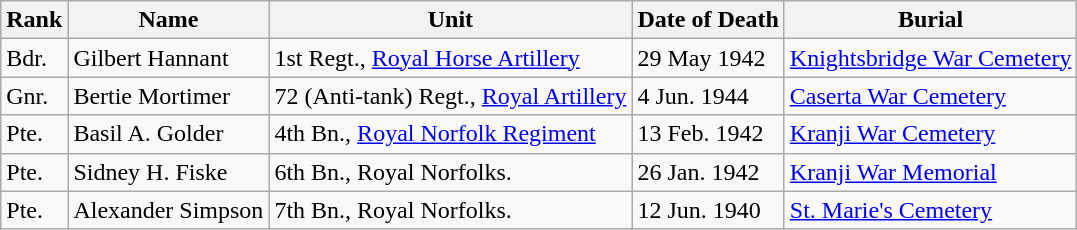<table class="wikitable">
<tr>
<th>Rank</th>
<th>Name</th>
<th>Unit</th>
<th>Date of Death</th>
<th>Burial</th>
</tr>
<tr>
<td>Bdr.</td>
<td>Gilbert Hannant</td>
<td>1st Regt., <a href='#'>Royal Horse Artillery</a></td>
<td>29 May 1942</td>
<td><a href='#'>Knightsbridge War Cemetery</a></td>
</tr>
<tr>
<td>Gnr.</td>
<td>Bertie Mortimer</td>
<td>72 (Anti-tank) Regt., <a href='#'>Royal Artillery</a></td>
<td>4 Jun. 1944</td>
<td><a href='#'>Caserta War Cemetery</a></td>
</tr>
<tr>
<td>Pte.</td>
<td>Basil A. Golder</td>
<td>4th Bn., <a href='#'>Royal Norfolk Regiment</a></td>
<td>13 Feb. 1942</td>
<td><a href='#'>Kranji War Cemetery</a></td>
</tr>
<tr>
<td>Pte.</td>
<td>Sidney H. Fiske</td>
<td>6th Bn., Royal Norfolks.</td>
<td>26 Jan. 1942</td>
<td><a href='#'>Kranji War Memorial</a></td>
</tr>
<tr>
<td>Pte.</td>
<td>Alexander Simpson</td>
<td>7th Bn., Royal Norfolks.</td>
<td>12 Jun. 1940</td>
<td><a href='#'>St. Marie's Cemetery</a></td>
</tr>
</table>
